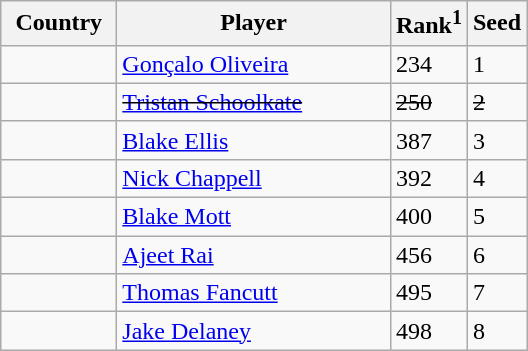<table class="sortable wikitable">
<tr>
<th width="70">Country</th>
<th width="175">Player</th>
<th>Rank<sup>1</sup></th>
<th>Seed</th>
</tr>
<tr>
<td></td>
<td><a href='#'>Gonçalo Oliveira</a></td>
<td>234</td>
<td>1</td>
</tr>
<tr>
<td><s></s></td>
<td><s><a href='#'>Tristan Schoolkate</a></s></td>
<td><s>250</s></td>
<td><s>2</s></td>
</tr>
<tr>
<td></td>
<td><a href='#'>Blake Ellis</a></td>
<td>387</td>
<td>3</td>
</tr>
<tr>
<td></td>
<td><a href='#'>Nick Chappell</a></td>
<td>392</td>
<td>4</td>
</tr>
<tr>
<td></td>
<td><a href='#'>Blake Mott</a></td>
<td>400</td>
<td>5</td>
</tr>
<tr>
<td></td>
<td><a href='#'>Ajeet Rai</a></td>
<td>456</td>
<td>6</td>
</tr>
<tr>
<td></td>
<td><a href='#'>Thomas Fancutt</a></td>
<td>495</td>
<td>7</td>
</tr>
<tr>
<td></td>
<td><a href='#'>Jake Delaney</a></td>
<td>498</td>
<td>8</td>
</tr>
</table>
